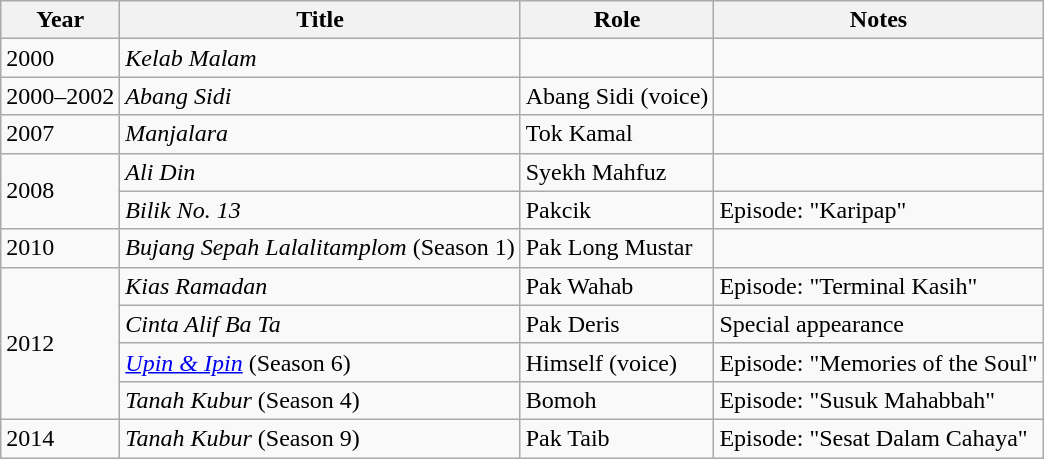<table class="wikitable">
<tr>
<th>Year</th>
<th>Title</th>
<th>Role</th>
<th>Notes</th>
</tr>
<tr>
<td>2000</td>
<td><em>Kelab Malam</em></td>
<td></td>
<td></td>
</tr>
<tr>
<td>2000–2002</td>
<td><em>Abang Sidi</em></td>
<td>Abang Sidi (voice)</td>
<td></td>
</tr>
<tr>
<td>2007</td>
<td><em>Manjalara</em></td>
<td>Tok Kamal</td>
<td></td>
</tr>
<tr>
<td rowspan="2">2008</td>
<td><em>Ali Din</em></td>
<td>Syekh Mahfuz</td>
<td></td>
</tr>
<tr>
<td><em>Bilik No. 13</em></td>
<td>Pakcik</td>
<td>Episode: "Karipap"</td>
</tr>
<tr>
<td>2010</td>
<td><em>Bujang Sepah Lalalitamplom</em> (Season 1)</td>
<td>Pak Long Mustar</td>
<td></td>
</tr>
<tr>
<td rowspan="4">2012</td>
<td><em>Kias Ramadan</em></td>
<td>Pak Wahab</td>
<td>Episode: "Terminal Kasih"</td>
</tr>
<tr>
<td><em>Cinta Alif Ba Ta</em></td>
<td>Pak Deris</td>
<td>Special appearance</td>
</tr>
<tr>
<td><em><a href='#'>Upin & Ipin</a></em> (Season 6)</td>
<td>Himself (voice)</td>
<td>Episode: "Memories of the Soul"</td>
</tr>
<tr>
<td><em>Tanah Kubur</em> (Season 4)</td>
<td>Bomoh</td>
<td>Episode: "Susuk Mahabbah"</td>
</tr>
<tr>
<td>2014</td>
<td><em>Tanah Kubur</em> (Season 9)</td>
<td>Pak Taib</td>
<td>Episode: "Sesat Dalam Cahaya"</td>
</tr>
</table>
